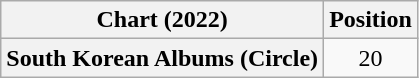<table class="wikitable plainrowheaders" style="text-align:center">
<tr>
<th scope="col">Chart (2022)</th>
<th scope="col">Position</th>
</tr>
<tr>
<th scope="row">South Korean Albums (Circle)</th>
<td>20</td>
</tr>
</table>
